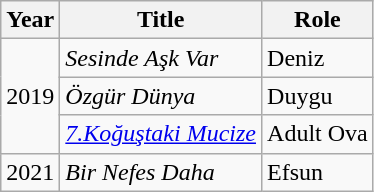<table class="wikitable">
<tr>
<th>Year</th>
<th>Title</th>
<th>Role</th>
</tr>
<tr>
<td rowspan="3">2019</td>
<td><em>Sesinde Aşk Var</em></td>
<td>Deniz</td>
</tr>
<tr>
<td><em>Özgür Dünya</em></td>
<td>Duygu</td>
</tr>
<tr>
<td><em><a href='#'>7.Koğuştaki Mucize</a></em></td>
<td>Adult Ova</td>
</tr>
<tr>
<td>2021</td>
<td><em>Bir Nefes Daha</em></td>
<td>Efsun</td>
</tr>
</table>
